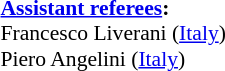<table style="width:100%; font-size:90%;">
<tr>
<td><br><strong><a href='#'>Assistant referees</a>:</strong>
<br>Francesco Liverani (<a href='#'>Italy</a>)
<br>Piero Angelini (<a href='#'>Italy</a>)</td>
</tr>
</table>
